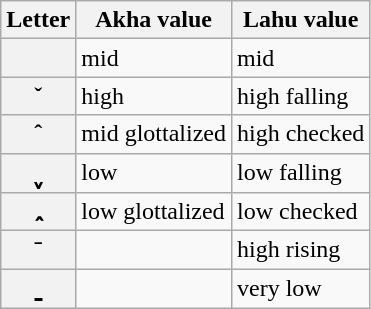<table class="wikitable">
<tr>
<th>Letter</th>
<th>Akha value</th>
<th>Lahu value</th>
</tr>
<tr>
<th></th>
<td>mid</td>
<td>mid</td>
</tr>
<tr>
<th>ˇ</th>
<td>high</td>
<td>high falling</td>
</tr>
<tr>
<th>ˆ</th>
<td>mid glottalized</td>
<td>high checked</td>
</tr>
<tr>
<th>ˬ</th>
<td>low</td>
<td>low falling</td>
</tr>
<tr>
<th>ꞈ</th>
<td>low glottalized</td>
<td>low checked</td>
</tr>
<tr>
<th>ˉ</th>
<td></td>
<td>high rising</td>
</tr>
<tr>
<th>ˍ</th>
<td></td>
<td>very low</td>
</tr>
</table>
